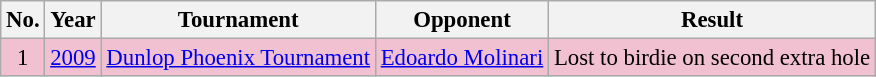<table class="wikitable" style="font-size:95%;">
<tr>
<th>No.</th>
<th>Year</th>
<th>Tournament</th>
<th>Opponent</th>
<th>Result</th>
</tr>
<tr style="background:#F2C1D1;">
<td align=center>1</td>
<td><a href='#'>2009</a></td>
<td><a href='#'>Dunlop Phoenix Tournament</a></td>
<td> <a href='#'>Edoardo Molinari</a></td>
<td>Lost to birdie on second extra hole</td>
</tr>
</table>
